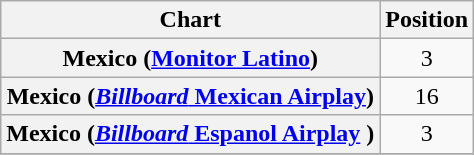<table class="wikitable plainrowheaders" style="text-align:center;">
<tr>
<th>Chart</th>
<th>Position</th>
</tr>
<tr>
<th scope="row">Mexico (<a href='#'>Monitor Latino</a>)</th>
<td align="center">3</td>
</tr>
<tr>
<th scope="row">Mexico (<a href='#'><em>Billboard</em> Mexican Airplay</a>)</th>
<td align="center">16</td>
</tr>
<tr>
<th scope="row">Mexico (<a href='#'><em>Billboard</em> Espanol Airplay</a> )</th>
<td align="center">3</td>
</tr>
<tr>
</tr>
</table>
